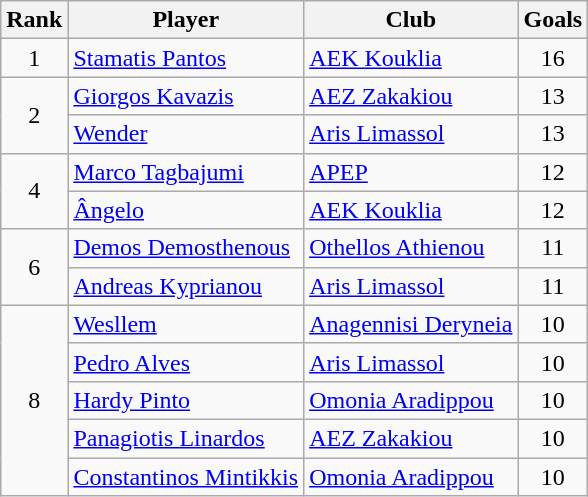<table class="wikitable" style="text-align:center">
<tr>
<th>Rank</th>
<th>Player</th>
<th>Club</th>
<th>Goals</th>
</tr>
<tr>
<td>1</td>
<td align="left"> <a href='#'>Stamatis Pantos</a></td>
<td align="left"><a href='#'>AEK Kouklia</a></td>
<td>16</td>
</tr>
<tr>
<td rowspan="2">2</td>
<td align="left"> <a href='#'>Giorgos Kavazis</a></td>
<td align="left"><a href='#'>AEZ Zakakiou</a></td>
<td>13</td>
</tr>
<tr>
<td align="left"> <a href='#'>Wender</a></td>
<td align="left"><a href='#'>Aris Limassol</a></td>
<td>13</td>
</tr>
<tr>
<td rowspan="2">4</td>
<td align="left"> <a href='#'>Marco Tagbajumi</a></td>
<td align="left"><a href='#'>APEP</a></td>
<td>12</td>
</tr>
<tr>
<td align="left"> <a href='#'>Ângelo</a></td>
<td align="left"><a href='#'>AEK Kouklia</a></td>
<td>12</td>
</tr>
<tr>
<td rowspan="2">6</td>
<td align="left"> <a href='#'>Demos Demosthenous</a></td>
<td align="left"><a href='#'>Othellos Athienou</a></td>
<td>11</td>
</tr>
<tr>
<td align="left"> <a href='#'>Andreas Kyprianou</a></td>
<td align="left"><a href='#'>Aris Limassol</a></td>
<td>11</td>
</tr>
<tr>
<td rowspan="5">8</td>
<td align="left"> <a href='#'>Wesllem</a></td>
<td align="left"><a href='#'>Anagennisi Deryneia</a></td>
<td>10</td>
</tr>
<tr>
<td align="left"> <a href='#'>Pedro Alves</a></td>
<td align="left"><a href='#'>Aris Limassol</a></td>
<td>10</td>
</tr>
<tr>
<td align="left"> <a href='#'>Hardy Pinto</a></td>
<td align="left"><a href='#'>Omonia Aradippou</a></td>
<td>10</td>
</tr>
<tr>
<td align="left"> <a href='#'>Panagiotis Linardos</a></td>
<td align="left"><a href='#'>AEZ Zakakiou</a></td>
<td>10</td>
</tr>
<tr>
<td align="left"> <a href='#'>Constantinos Mintikkis</a></td>
<td align="left"><a href='#'>Omonia Aradippou</a></td>
<td>10</td>
</tr>
</table>
